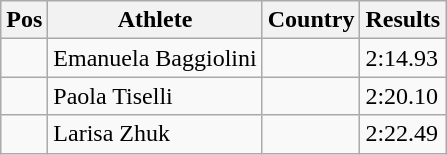<table class="wikitable">
<tr>
<th>Pos</th>
<th>Athlete</th>
<th>Country</th>
<th>Results</th>
</tr>
<tr>
<td align="center"></td>
<td>Emanuela Baggiolini</td>
<td></td>
<td>2:14.93</td>
</tr>
<tr>
<td align="center"></td>
<td>Paola Tiselli</td>
<td></td>
<td>2:20.10</td>
</tr>
<tr>
<td align="center"></td>
<td>Larisa Zhuk</td>
<td></td>
<td>2:22.49</td>
</tr>
</table>
